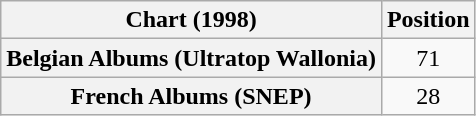<table class="wikitable sortable plainrowheaders" style="text-align:center">
<tr>
<th scope="col">Chart (1998)</th>
<th scope="col">Position</th>
</tr>
<tr>
<th scope="row">Belgian Albums (Ultratop Wallonia)</th>
<td>71</td>
</tr>
<tr>
<th scope="row">French Albums (SNEP)</th>
<td>28</td>
</tr>
</table>
